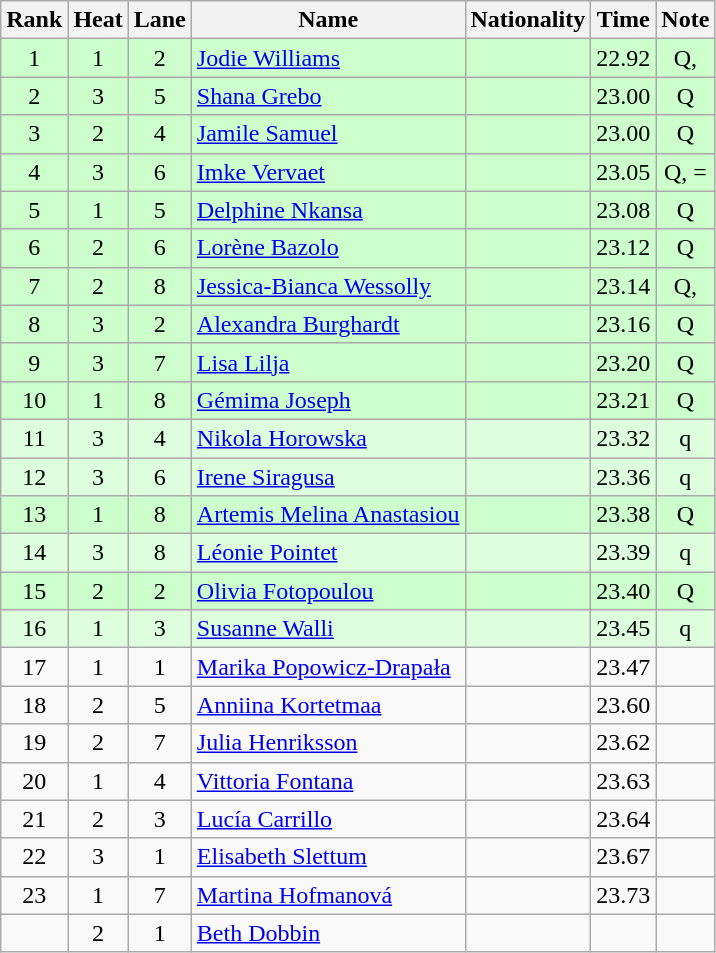<table class="wikitable sortable" style="text-align:center">
<tr>
<th>Rank</th>
<th>Heat</th>
<th>Lane</th>
<th>Name</th>
<th>Nationality</th>
<th>Time</th>
<th>Note</th>
</tr>
<tr bgcolor=ccffcc>
<td>1</td>
<td>1</td>
<td>2</td>
<td align=left><a href='#'>Jodie Williams</a></td>
<td align=left></td>
<td>22.92</td>
<td>Q, </td>
</tr>
<tr bgcolor=ccffcc>
<td>2</td>
<td>3</td>
<td>5</td>
<td align=left><a href='#'>Shana Grebo</a></td>
<td align=left></td>
<td>23.00</td>
<td>Q</td>
</tr>
<tr bgcolor=ccffcc>
<td>3</td>
<td>2</td>
<td>4</td>
<td align=left><a href='#'>Jamile Samuel</a></td>
<td align=left></td>
<td>23.00</td>
<td>Q</td>
</tr>
<tr bgcolor=ccffcc>
<td>4</td>
<td>3</td>
<td>6</td>
<td align=left><a href='#'>Imke Vervaet</a></td>
<td align=left></td>
<td>23.05</td>
<td>Q, =</td>
</tr>
<tr bgcolor=ccffcc>
<td>5</td>
<td>1</td>
<td>5</td>
<td align=left><a href='#'>Delphine Nkansa</a></td>
<td align=left></td>
<td>23.08</td>
<td>Q</td>
</tr>
<tr bgcolor=ccffcc>
<td>6</td>
<td>2</td>
<td>6</td>
<td align=left><a href='#'>Lorène Bazolo</a></td>
<td align=left></td>
<td>23.12</td>
<td>Q</td>
</tr>
<tr bgcolor=ccffcc>
<td>7</td>
<td>2</td>
<td>8</td>
<td align=left><a href='#'>Jessica-Bianca Wessolly</a></td>
<td align=left></td>
<td>23.14</td>
<td>Q, </td>
</tr>
<tr bgcolor=ccffcc>
<td>8</td>
<td>3</td>
<td>2</td>
<td align=left><a href='#'>Alexandra Burghardt</a></td>
<td align=left></td>
<td>23.16</td>
<td>Q</td>
</tr>
<tr bgcolor=ccffcc>
<td>9</td>
<td>3</td>
<td>7</td>
<td align=left><a href='#'>Lisa Lilja</a></td>
<td align=left></td>
<td>23.20</td>
<td>Q</td>
</tr>
<tr bgcolor=ccffcc>
<td>10</td>
<td>1</td>
<td>8</td>
<td align=left><a href='#'>Gémima Joseph</a></td>
<td align=left></td>
<td>23.21</td>
<td>Q</td>
</tr>
<tr bgcolor=ddffdd>
<td>11</td>
<td>3</td>
<td>4</td>
<td align=left><a href='#'>Nikola Horowska</a></td>
<td align=left></td>
<td>23.32</td>
<td>q</td>
</tr>
<tr bgcolor=ddffdd>
<td>12</td>
<td>3</td>
<td>6</td>
<td align=left><a href='#'>Irene Siragusa</a></td>
<td align=left></td>
<td>23.36</td>
<td>q</td>
</tr>
<tr bgcolor=ccffcc>
<td>13</td>
<td>1</td>
<td>8</td>
<td align=left><a href='#'>Artemis Melina Anastasiou</a></td>
<td align=left></td>
<td>23.38</td>
<td>Q</td>
</tr>
<tr bgcolor=ddffdd>
<td>14</td>
<td>3</td>
<td>8</td>
<td align=left><a href='#'>Léonie Pointet</a></td>
<td align=left></td>
<td>23.39</td>
<td>q</td>
</tr>
<tr bgcolor=ccffcc>
<td>15</td>
<td>2</td>
<td>2</td>
<td align=left><a href='#'>Olivia Fotopoulou</a></td>
<td align=left></td>
<td>23.40</td>
<td>Q</td>
</tr>
<tr bgcolor=ddffdd>
<td>16</td>
<td>1</td>
<td>3</td>
<td align=left><a href='#'>Susanne Walli</a></td>
<td align=left></td>
<td>23.45</td>
<td>q</td>
</tr>
<tr>
<td>17</td>
<td>1</td>
<td>1</td>
<td align=left><a href='#'>Marika Popowicz-Drapała</a></td>
<td align=left></td>
<td>23.47</td>
<td></td>
</tr>
<tr>
<td>18</td>
<td>2</td>
<td>5</td>
<td align=left><a href='#'>Anniina Kortetmaa</a></td>
<td align=left></td>
<td>23.60</td>
<td></td>
</tr>
<tr>
<td>19</td>
<td>2</td>
<td>7</td>
<td align=left><a href='#'>Julia Henriksson</a></td>
<td align=left></td>
<td>23.62</td>
<td></td>
</tr>
<tr>
<td>20</td>
<td>1</td>
<td>4</td>
<td align=left><a href='#'>Vittoria Fontana</a></td>
<td align=left></td>
<td>23.63</td>
<td></td>
</tr>
<tr>
<td>21</td>
<td>2</td>
<td>3</td>
<td align=left><a href='#'>Lucía Carrillo</a></td>
<td align=left></td>
<td>23.64</td>
<td></td>
</tr>
<tr>
<td>22</td>
<td>3</td>
<td>1</td>
<td align=left><a href='#'>Elisabeth Slettum</a></td>
<td align=left></td>
<td>23.67</td>
<td></td>
</tr>
<tr>
<td>23</td>
<td>1</td>
<td>7</td>
<td align=left><a href='#'>Martina Hofmanová</a></td>
<td align=left></td>
<td>23.73</td>
<td></td>
</tr>
<tr>
<td></td>
<td>2</td>
<td>1</td>
<td align=left><a href='#'>Beth Dobbin</a></td>
<td align=left></td>
<td></td>
<td></td>
</tr>
</table>
